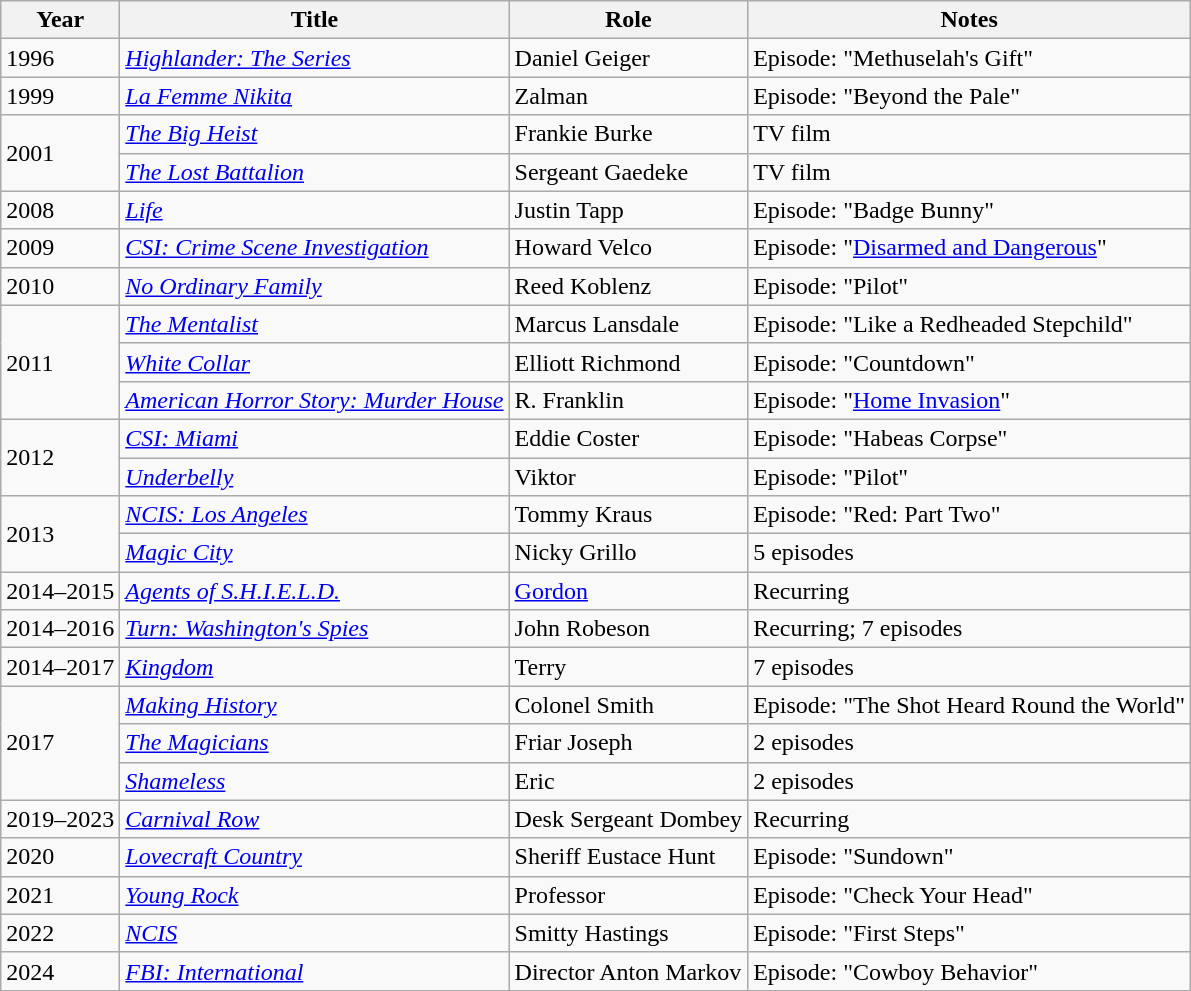<table class="wikitable sortable">
<tr>
<th>Year</th>
<th>Title</th>
<th>Role</th>
<th class="unsortable">Notes</th>
</tr>
<tr>
<td>1996</td>
<td><em><a href='#'>Highlander: The Series</a></em></td>
<td>Daniel Geiger</td>
<td>Episode: "Methuselah's Gift"</td>
</tr>
<tr>
<td>1999</td>
<td><em><a href='#'>La Femme Nikita</a></em></td>
<td>Zalman</td>
<td>Episode: "Beyond the Pale"</td>
</tr>
<tr>
<td rowspan="2">2001</td>
<td><em><a href='#'>The Big Heist</a></em></td>
<td>Frankie Burke</td>
<td>TV film</td>
</tr>
<tr>
<td><em><a href='#'>The Lost Battalion</a></em></td>
<td>Sergeant Gaedeke</td>
<td>TV film</td>
</tr>
<tr>
<td>2008</td>
<td><em><a href='#'>Life</a></em></td>
<td>Justin Tapp</td>
<td>Episode: "Badge Bunny"</td>
</tr>
<tr>
<td>2009</td>
<td><em><a href='#'>CSI: Crime Scene Investigation</a></em></td>
<td>Howard Velco</td>
<td>Episode: "<a href='#'>Disarmed and Dangerous</a>"</td>
</tr>
<tr>
<td>2010</td>
<td><em><a href='#'>No Ordinary Family</a></em></td>
<td>Reed Koblenz</td>
<td>Episode: "Pilot"</td>
</tr>
<tr>
<td rowspan="3">2011</td>
<td><em><a href='#'>The Mentalist</a></em></td>
<td>Marcus Lansdale</td>
<td>Episode: "Like a Redheaded Stepchild"</td>
</tr>
<tr>
<td><em><a href='#'>White Collar</a></em></td>
<td>Elliott Richmond</td>
<td>Episode: "Countdown"</td>
</tr>
<tr>
<td><em><a href='#'>American Horror Story: Murder House</a></em></td>
<td>R. Franklin</td>
<td>Episode: "<a href='#'>Home Invasion</a>"</td>
</tr>
<tr>
<td rowspan="2">2012</td>
<td><em><a href='#'>CSI: Miami</a></em></td>
<td>Eddie Coster</td>
<td>Episode: "Habeas Corpse"</td>
</tr>
<tr>
<td><em><a href='#'>Underbelly</a></em></td>
<td>Viktor</td>
<td>Episode: "Pilot"</td>
</tr>
<tr>
<td rowspan="2">2013</td>
<td><em><a href='#'>NCIS: Los Angeles</a></em></td>
<td>Tommy Kraus</td>
<td>Episode: "Red: Part Two"</td>
</tr>
<tr>
<td><em><a href='#'>Magic City</a></em></td>
<td>Nicky Grillo</td>
<td>5 episodes</td>
</tr>
<tr>
<td>2014–2015</td>
<td><em><a href='#'>Agents of S.H.I.E.L.D.</a></em></td>
<td><a href='#'>Gordon</a></td>
<td>Recurring</td>
</tr>
<tr>
<td>2014–2016</td>
<td><em><a href='#'>Turn: Washington's Spies</a></em></td>
<td>John Robeson</td>
<td>Recurring; 7 episodes</td>
</tr>
<tr>
<td>2014–2017</td>
<td><em><a href='#'>Kingdom</a></em></td>
<td>Terry</td>
<td>7 episodes</td>
</tr>
<tr>
<td rowspan="3">2017</td>
<td><em><a href='#'>Making History</a></em></td>
<td>Colonel Smith</td>
<td>Episode: "The Shot Heard Round the World"</td>
</tr>
<tr>
<td><em><a href='#'>The Magicians</a></em></td>
<td>Friar Joseph</td>
<td>2 episodes</td>
</tr>
<tr>
<td><em><a href='#'>Shameless</a></em></td>
<td>Eric</td>
<td>2 episodes</td>
</tr>
<tr>
<td>2019–2023</td>
<td><em><a href='#'>Carnival Row</a></em></td>
<td>Desk Sergeant Dombey</td>
<td>Recurring</td>
</tr>
<tr>
<td>2020</td>
<td><em><a href='#'>Lovecraft Country</a></em></td>
<td>Sheriff Eustace Hunt</td>
<td>Episode: "Sundown"</td>
</tr>
<tr>
<td>2021</td>
<td><em><a href='#'>Young Rock</a></em></td>
<td>Professor</td>
<td>Episode: "Check Your Head"</td>
</tr>
<tr>
<td>2022</td>
<td><em><a href='#'>NCIS</a></em></td>
<td>Smitty Hastings</td>
<td>Episode: "First Steps"</td>
</tr>
<tr>
<td>2024</td>
<td><em><a href='#'>FBI: International</a></em></td>
<td>Director Anton Markov</td>
<td>Episode: "Cowboy Behavior"</td>
</tr>
</table>
